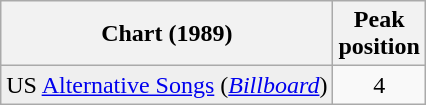<table class="wikitable sortable plainrowheaders">
<tr>
<th>Chart (1989)</th>
<th>Peak<br>position</th>
</tr>
<tr>
<td bgcolor="#efefef">US <a href='#'>Alternative Songs</a> (<a href='#'><em>Billboard</em></a>)</td>
<td align="center">4</td>
</tr>
</table>
